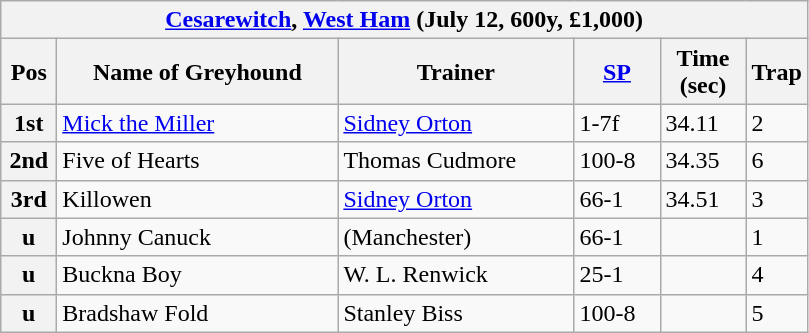<table class="wikitable">
<tr>
<th colspan="6"><a href='#'>Cesarewitch</a>, <a href='#'>West Ham</a> (July 12, 600y, £1,000)</th>
</tr>
<tr>
<th width=30>Pos</th>
<th width=180>Name of Greyhound</th>
<th width=150>Trainer</th>
<th width=50><a href='#'>SP</a></th>
<th width=50>Time (sec)</th>
<th width=30>Trap</th>
</tr>
<tr>
<th>1st</th>
<td><a href='#'>Mick the Miller</a></td>
<td><a href='#'>Sidney Orton</a></td>
<td>1-7f</td>
<td>34.11</td>
<td>2</td>
</tr>
<tr>
<th>2nd</th>
<td>Five of Hearts</td>
<td>Thomas Cudmore</td>
<td>100-8</td>
<td>34.35</td>
<td>6</td>
</tr>
<tr>
<th>3rd</th>
<td>Killowen</td>
<td><a href='#'>Sidney Orton</a></td>
<td>66-1</td>
<td>34.51</td>
<td>3</td>
</tr>
<tr>
<th>u</th>
<td>Johnny Canuck</td>
<td>(Manchester)</td>
<td>66-1</td>
<td></td>
<td>1</td>
</tr>
<tr>
<th>u</th>
<td>Buckna Boy</td>
<td>W. L. Renwick</td>
<td>25-1</td>
<td></td>
<td>4</td>
</tr>
<tr>
<th>u</th>
<td>Bradshaw Fold</td>
<td>Stanley Biss</td>
<td>100-8</td>
<td></td>
<td>5</td>
</tr>
</table>
